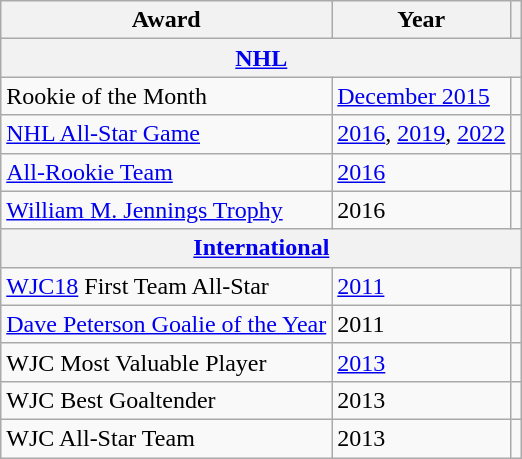<table class="wikitable">
<tr>
<th>Award</th>
<th>Year</th>
<th></th>
</tr>
<tr>
<th colspan="3"><a href='#'>NHL</a></th>
</tr>
<tr>
<td>Rookie of the Month</td>
<td><a href='#'>December 2015</a></td>
<td></td>
</tr>
<tr>
<td><a href='#'>NHL All-Star Game</a></td>
<td><a href='#'>2016</a>, <a href='#'>2019</a>, <a href='#'>2022</a></td>
<td></td>
</tr>
<tr>
<td><a href='#'>All-Rookie Team</a></td>
<td><a href='#'>2016</a></td>
<td></td>
</tr>
<tr>
<td><a href='#'>William M. Jennings Trophy</a></td>
<td>2016</td>
<td></td>
</tr>
<tr>
<th colspan="3"><a href='#'>International</a></th>
</tr>
<tr>
<td><a href='#'>WJC18</a> First Team All-Star</td>
<td><a href='#'>2011</a></td>
<td></td>
</tr>
<tr>
<td><a href='#'>Dave Peterson Goalie of the Year</a></td>
<td>2011</td>
<td></td>
</tr>
<tr>
<td>WJC Most Valuable Player</td>
<td><a href='#'>2013</a></td>
<td></td>
</tr>
<tr>
<td>WJC Best Goaltender</td>
<td>2013</td>
<td></td>
</tr>
<tr>
<td>WJC All-Star Team</td>
<td>2013</td>
<td></td>
</tr>
</table>
